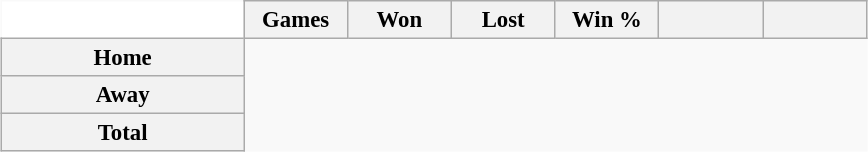<table class="wikitable" style="margin:1em auto; font-size:95%; text-align:center; width:38em; border:0;">
<tr>
<td width="28%" style="background:#fff;border:0;"></td>
<th width="12%">Games</th>
<th width="12%">Won</th>
<th width="12%">Lost</th>
<th width="12%">Win %</th>
<th width="12%"></th>
<th width="12%"></th>
</tr>
<tr>
<th>Home</th>
</tr>
<tr>
<th>Away</th>
</tr>
<tr>
<th>Total</th>
</tr>
</table>
